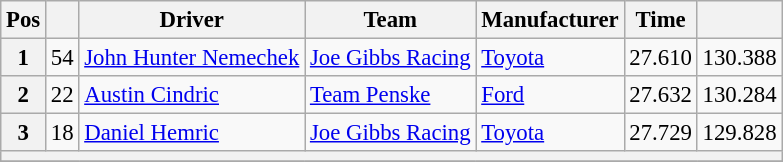<table class="wikitable" style="font-size:95%">
<tr>
<th>Pos</th>
<th></th>
<th>Driver</th>
<th>Team</th>
<th>Manufacturer</th>
<th>Time</th>
<th></th>
</tr>
<tr>
<th>1</th>
<td>54</td>
<td><a href='#'>John Hunter Nemechek</a></td>
<td><a href='#'>Joe Gibbs Racing</a></td>
<td><a href='#'>Toyota</a></td>
<td>27.610</td>
<td>130.388</td>
</tr>
<tr>
<th>2</th>
<td>22</td>
<td><a href='#'>Austin Cindric</a></td>
<td><a href='#'>Team Penske</a></td>
<td><a href='#'>Ford</a></td>
<td>27.632</td>
<td>130.284</td>
</tr>
<tr>
<th>3</th>
<td>18</td>
<td><a href='#'>Daniel Hemric</a></td>
<td><a href='#'>Joe Gibbs Racing</a></td>
<td><a href='#'>Toyota</a></td>
<td>27.729</td>
<td>129.828</td>
</tr>
<tr>
<th colspan="7"></th>
</tr>
<tr>
</tr>
</table>
